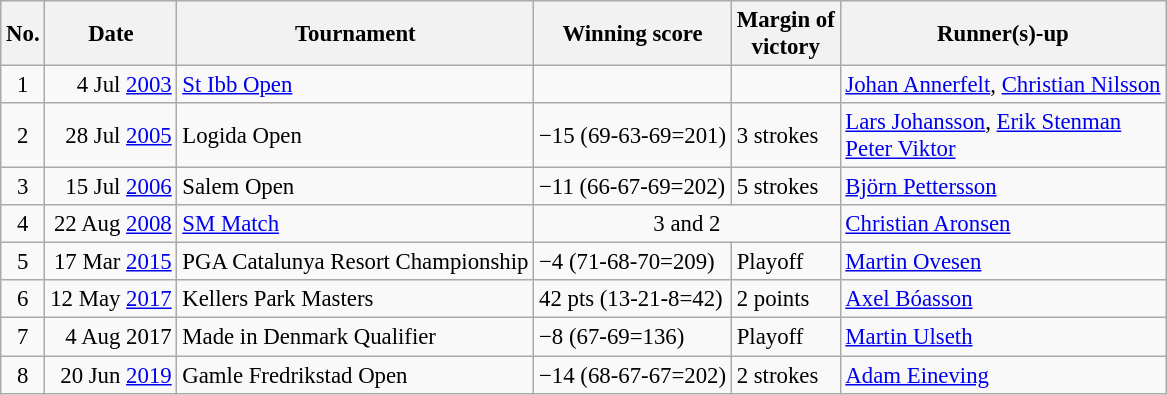<table class="wikitable" style="font-size:95%;">
<tr>
<th>No.</th>
<th>Date</th>
<th>Tournament</th>
<th>Winning score</th>
<th>Margin of<br>victory</th>
<th>Runner(s)-up</th>
</tr>
<tr>
<td align=center>1</td>
<td align=right>4 Jul <a href='#'>2003</a></td>
<td><a href='#'>St Ibb Open</a></td>
<td></td>
<td></td>
<td> <a href='#'>Johan Annerfelt</a>,  <a href='#'>Christian Nilsson</a></td>
</tr>
<tr>
<td align=center>2</td>
<td align=right>28 Jul <a href='#'>2005</a></td>
<td>Logida Open</td>
<td>−15 (69-63-69=201)</td>
<td>3 strokes</td>
<td> <a href='#'>Lars Johansson</a>,  <a href='#'>Erik Stenman</a><br> <a href='#'>Peter Viktor</a></td>
</tr>
<tr>
<td align=center>3</td>
<td align=right>15 Jul <a href='#'>2006</a></td>
<td>Salem Open</td>
<td>−11 (66-67-69=202)</td>
<td>5 strokes</td>
<td> <a href='#'>Björn Pettersson</a></td>
</tr>
<tr>
<td align=center>4</td>
<td align=right>22 Aug <a href='#'>2008</a></td>
<td><a href='#'>SM Match</a></td>
<td colspan=2 align=center>3 and 2</td>
<td> <a href='#'>Christian Aronsen</a></td>
</tr>
<tr>
<td align=center>5</td>
<td align=right>17 Mar <a href='#'>2015</a></td>
<td>PGA Catalunya Resort Championship</td>
<td>−4 (71-68-70=209)</td>
<td>Playoff</td>
<td> <a href='#'>Martin Ovesen</a></td>
</tr>
<tr>
<td align=center>6</td>
<td align=right>12 May <a href='#'>2017</a></td>
<td>Kellers Park Masters</td>
<td>42 pts (13-21-8=42)</td>
<td>2 points</td>
<td> <a href='#'>Axel Bóasson</a></td>
</tr>
<tr>
<td align=center>7</td>
<td align=right>4 Aug 2017</td>
<td>Made in Denmark Qualifier</td>
<td>−8 (67-69=136)</td>
<td>Playoff</td>
<td> <a href='#'>Martin Ulseth</a></td>
</tr>
<tr>
<td align=center>8</td>
<td align=right>20 Jun <a href='#'>2019</a></td>
<td>Gamle Fredrikstad Open</td>
<td>−14 (68-67-67=202)</td>
<td>2 strokes</td>
<td> <a href='#'>Adam Eineving</a></td>
</tr>
</table>
